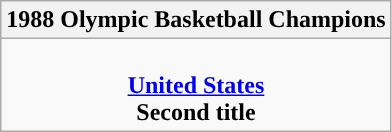<table class=wikitable style="text-align:center;">
<tr>
<th>1988 Olympic Basketball Champions</th>
</tr>
<tr>
<td> <br> <strong><a href='#'>United States</a></strong> <br> <strong>Second title</strong></td>
</tr>
</table>
